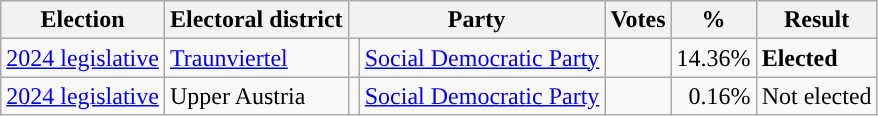<table class="wikitable" style="text-align:left;">
<tr>
<th scope=col>Election</th>
<th scope=col>Electoral district</th>
<th scope=col colspan="2">Party</th>
<th scope=col>Votes</th>
<th scope=col>%</th>
<th scope=col>Result</th>
</tr>
<tr>
<td><a href='#'>2024 legislative</a></td>
<td><a href='#'>Traunviertel</a></td>
<td style="background:"></td>
<td><a href='#'>Social Democratic Party</a></td>
<td align=right></td>
<td align=right>14.36%</td>
<td><strong>Elected</strong></td>
</tr>
<tr>
<td><a href='#'>2024 legislative</a></td>
<td>Upper Austria</td>
<td style="background:"></td>
<td><a href='#'>Social Democratic Party</a></td>
<td align=right></td>
<td align=right>0.16%</td>
<td>Not elected</td>
</tr>
</table>
